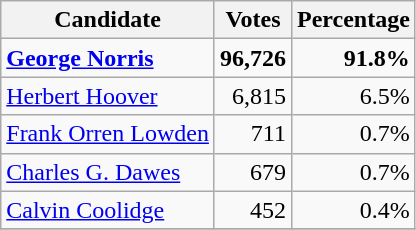<table class="wikitable" style="text-align:right;">
<tr>
<th>Candidate</th>
<th>Votes</th>
<th>Percentage</th>
</tr>
<tr>
<td style="text-align:left;"><strong><a href='#'>George Norris</a></strong></td>
<td><strong>96,726</strong></td>
<td><strong>91.8%</strong></td>
</tr>
<tr>
<td style="text-align:left;"><a href='#'>Herbert Hoover</a></td>
<td>6,815</td>
<td>6.5%</td>
</tr>
<tr>
<td style="text-align:left;"><a href='#'>Frank Orren Lowden</a></td>
<td>711</td>
<td>0.7%</td>
</tr>
<tr>
<td style="text-align:left;"><a href='#'>Charles G. Dawes</a></td>
<td>679</td>
<td>0.7%</td>
</tr>
<tr>
<td style="text-align:left;"><a href='#'>Calvin Coolidge</a></td>
<td>452</td>
<td>0.4%</td>
</tr>
<tr>
</tr>
</table>
